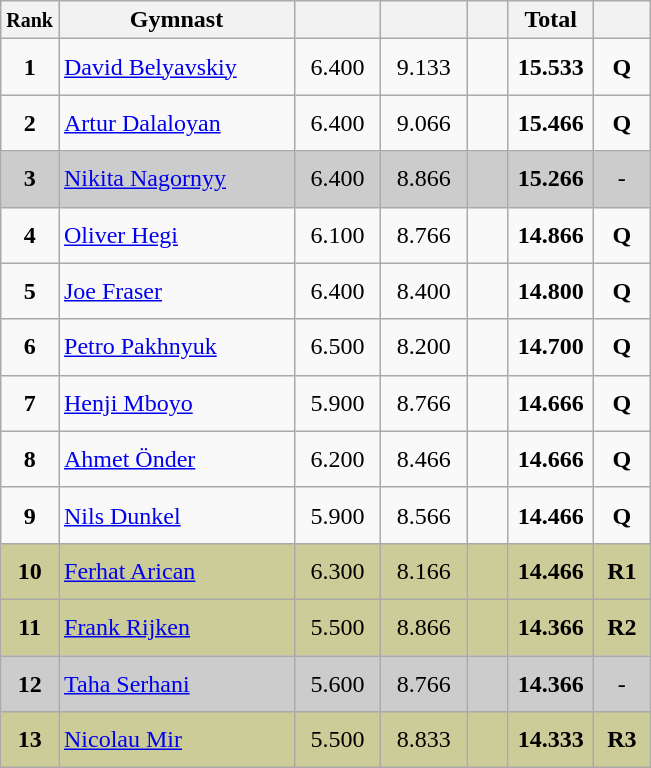<table style="text-align:center;" class="wikitable sortable">
<tr>
<th scope="col" style="width:15px;"><small>Rank</small></th>
<th scope="col" style="width:150px;">Gymnast</th>
<th scope="col" style="width:50px;"><small></small></th>
<th scope="col" style="width:50px;"><small></small></th>
<th scope="col" style="width:20px;"><small></small></th>
<th scope="col" style="width:50px;">Total</th>
<th scope="col" style="width:30px;"><small></small></th>
</tr>
<tr>
<td scope="row" style="text-align:center"><strong>1</strong></td>
<td style="height:30px; text-align:left;"> <a href='#'>David Belyavskiy</a></td>
<td>6.400</td>
<td>9.133</td>
<td></td>
<td><strong>15.533</strong></td>
<td><strong>Q</strong></td>
</tr>
<tr>
<td scope="row" style="text-align:center"><strong>2</strong></td>
<td style="height:30px; text-align:left;"> <a href='#'>Artur Dalaloyan</a></td>
<td>6.400</td>
<td>9.066</td>
<td></td>
<td><strong>15.466</strong></td>
<td><strong>Q</strong></td>
</tr>
<tr style="background:#cccccc;">
<td scope="row" style="text-align:center"><strong>3</strong></td>
<td style="height:30px; text-align:left;"> <a href='#'>Nikita Nagornyy</a></td>
<td>6.400</td>
<td>8.866</td>
<td></td>
<td><strong>15.266</strong></td>
<td>-</td>
</tr>
<tr>
<td scope="row" style="text-align:center"><strong>4</strong></td>
<td style="height:30px; text-align:left;"> <a href='#'>Oliver Hegi</a></td>
<td>6.100</td>
<td>8.766</td>
<td></td>
<td><strong>14.866</strong></td>
<td><strong>Q</strong></td>
</tr>
<tr>
<td scope="row" style="text-align:center"><strong>5</strong></td>
<td style="height:30px; text-align:left;"> <a href='#'>Joe Fraser</a></td>
<td>6.400</td>
<td>8.400</td>
<td></td>
<td><strong>14.800</strong></td>
<td><strong>Q</strong></td>
</tr>
<tr>
<td scope="row" style="text-align:center"><strong>6</strong></td>
<td style="height:30px; text-align:left;"> <a href='#'>Petro Pakhnyuk</a></td>
<td>6.500</td>
<td>8.200</td>
<td></td>
<td><strong>14.700</strong></td>
<td><strong>Q</strong></td>
</tr>
<tr>
<td scope="row" style="text-align:center"><strong>7</strong></td>
<td style="height:30px; text-align:left;"> <a href='#'>Henji Mboyo</a></td>
<td>5.900</td>
<td>8.766</td>
<td></td>
<td><strong>14.666</strong></td>
<td><strong>Q</strong></td>
</tr>
<tr>
<td scope="row" style="text-align:center"><strong>8</strong></td>
<td style="height:30px; text-align:left;"> <a href='#'>Ahmet Önder</a></td>
<td>6.200</td>
<td>8.466</td>
<td></td>
<td><strong>14.666</strong></td>
<td><strong>Q</strong></td>
</tr>
<tr>
<td scope="row" style="text-align:center"><strong>9</strong></td>
<td style="height:30px; text-align:left;"> <a href='#'>Nils Dunkel</a></td>
<td>5.900</td>
<td>8.566</td>
<td></td>
<td><strong>14.466</strong></td>
<td><strong>Q</strong></td>
</tr>
<tr style="background:#cccc99;">
<td scope="row" style="text-align:center"><strong>10</strong></td>
<td style="height:30px; text-align:left;"> <a href='#'>Ferhat Arican</a></td>
<td>6.300</td>
<td>8.166</td>
<td></td>
<td><strong>14.466</strong></td>
<td><strong>R1</strong></td>
</tr>
<tr style="background:#cccc99;">
<td scope="row" style="text-align:center"><strong>11</strong></td>
<td style="height:30px; text-align:left;"> <a href='#'>Frank Rijken</a></td>
<td>5.500</td>
<td>8.866</td>
<td></td>
<td><strong>14.366</strong></td>
<td><strong>R2</strong></td>
</tr>
<tr style="background:#cccccc;">
<td scope="row" style="text-align:center"><strong>12</strong></td>
<td style="height:30px; text-align:left;"> <a href='#'>Taha Serhani</a></td>
<td>5.600</td>
<td>8.766</td>
<td></td>
<td><strong>14.366</strong></td>
<td>-</td>
</tr>
<tr style="background:#cccc99;">
<td scope="row" style="text-align:center"><strong>13</strong></td>
<td style="height:30px; text-align:left;"> <a href='#'>Nicolau Mir</a></td>
<td>5.500</td>
<td>8.833</td>
<td></td>
<td><strong>14.333</strong></td>
<td><strong>R3</strong></td>
</tr>
</table>
